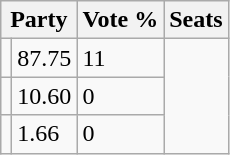<table class="wikitable">
<tr>
<th colspan="2">Party</th>
<th>Vote %</th>
<th>Seats</th>
</tr>
<tr>
<td></td>
<td>87.75</td>
<td>11</td>
</tr>
<tr>
<td></td>
<td>10.60</td>
<td>0</td>
</tr>
<tr>
<td></td>
<td>1.66</td>
<td>0</td>
</tr>
</table>
